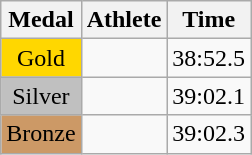<table class="wikitable">
<tr>
<th>Medal</th>
<th>Athlete</th>
<th>Time</th>
</tr>
<tr>
<td style="text-align:center;background-color:gold;">Gold</td>
<td></td>
<td>38:52.5</td>
</tr>
<tr>
<td style="text-align:center;background-color:silver;">Silver</td>
<td></td>
<td>39:02.1</td>
</tr>
<tr>
<td style="text-align:center;background-color:#CC9966;">Bronze</td>
<td></td>
<td>39:02.3</td>
</tr>
</table>
